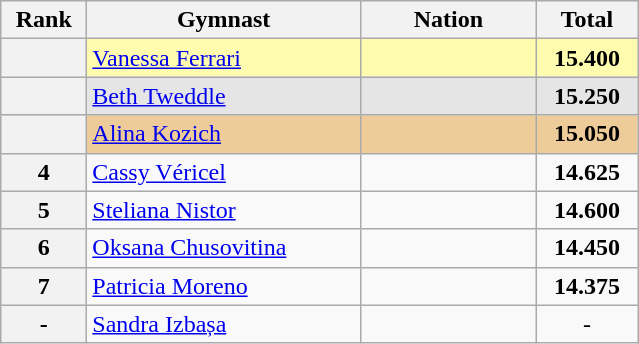<table class="wikitable sortable" style="text-align:center; font-size:100%">
<tr>
<th scope="col" style="width:50px;">Rank</th>
<th ! scope="col" style="width:175px;">Gymnast</th>
<th ! scope="col" style="width:110px;">Nation</th>
<th ! scope="col" style="width:60px;">Total</th>
</tr>
<tr style="background:#fffcaf;">
<th scope=row style="text-align:center"></th>
<td style="text-align:left;"><a href='#'>Vanessa Ferrari</a></td>
<td style="text-align:left;"></td>
<td><strong>15.400</strong></td>
</tr>
<tr style="background:#e5e5e5;">
<th scope=row style="text-align:center"></th>
<td style="text-align:left;"><a href='#'>Beth Tweddle</a></td>
<td style="text-align:left;"></td>
<td><strong>15.250</strong></td>
</tr>
<tr style="background:#ec9;">
<th scope=row style="text-align:center"></th>
<td style="text-align:left;"><a href='#'>Alina Kozich</a></td>
<td style="text-align:left;"></td>
<td><strong>15.050</strong></td>
</tr>
<tr>
<th scope=row style="text-align:center">4</th>
<td style="text-align:left;"><a href='#'>Cassy Véricel</a></td>
<td style="text-align:left;"></td>
<td><strong>14.625</strong></td>
</tr>
<tr>
<th scope=row style="text-align:center">5</th>
<td style="text-align:left;"><a href='#'>Steliana Nistor</a></td>
<td style="text-align:left;"></td>
<td><strong>14.600</strong></td>
</tr>
<tr>
<th scope=row style="text-align:center">6</th>
<td style="text-align:left;"><a href='#'>Oksana Chusovitina</a></td>
<td style="text-align:left;"></td>
<td><strong>14.450</strong></td>
</tr>
<tr>
<th scope=row style="text-align:center">7</th>
<td style="text-align:left;"><a href='#'>Patricia Moreno</a></td>
<td style="text-align:left;"></td>
<td><strong>14.375</strong></td>
</tr>
<tr>
<th scope=row style="text-align:center">-</th>
<td style="text-align:left;"><a href='#'>Sandra Izbașa</a></td>
<td style="text-align:left;"></td>
<td>-</td>
</tr>
</table>
